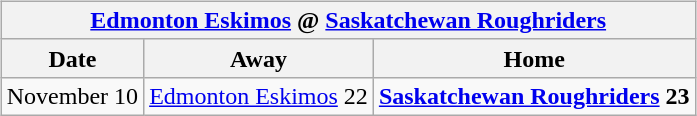<table cellspacing="10">
<tr>
<td valign="top"><br><table class="wikitable">
<tr>
<th colspan="4"><a href='#'>Edmonton Eskimos</a> @ <a href='#'>Saskatchewan Roughriders</a></th>
</tr>
<tr>
<th>Date</th>
<th>Away</th>
<th>Home</th>
</tr>
<tr>
<td>November 10</td>
<td><a href='#'>Edmonton Eskimos</a> 22</td>
<td><strong><a href='#'>Saskatchewan Roughriders</a> 23</strong></td>
</tr>
</table>
</td>
</tr>
</table>
